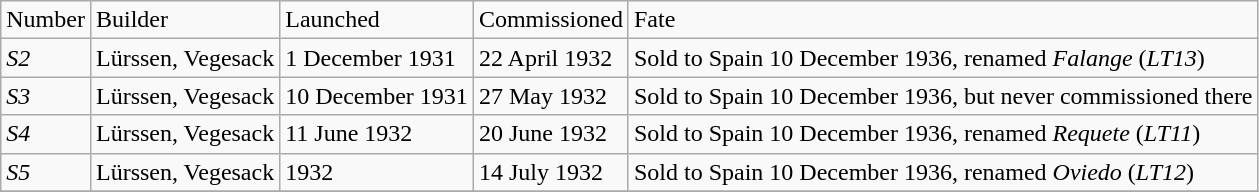<table class="wikitable" style="text-align:left">
<tr>
<td>Number</td>
<td>Builder</td>
<td>Launched</td>
<td>Commissioned</td>
<td>Fate</td>
</tr>
<tr>
<td><em>S2</em></td>
<td>Lürssen, Vegesack</td>
<td>1 December 1931</td>
<td>22 April 1932</td>
<td>Sold to Spain 10 December 1936, renamed <em>Falange</em> (<em>LT13</em>)</td>
</tr>
<tr>
<td><em>S3</em></td>
<td>Lürssen, Vegesack</td>
<td>10 December 1931</td>
<td>27 May 1932</td>
<td>Sold to Spain 10 December 1936, but never commissioned there</td>
</tr>
<tr>
<td><em>S4</em></td>
<td>Lürssen, Vegesack</td>
<td>11 June 1932</td>
<td>20 June 1932</td>
<td>Sold to Spain 10 December 1936, renamed <em>Requete</em> (<em>LT11</em>)</td>
</tr>
<tr>
<td><em>S5</em></td>
<td>Lürssen, Vegesack</td>
<td>1932</td>
<td>14 July 1932</td>
<td>Sold to Spain 10 December 1936, renamed <em>Oviedo</em> (<em>LT12</em>)</td>
</tr>
<tr>
</tr>
</table>
